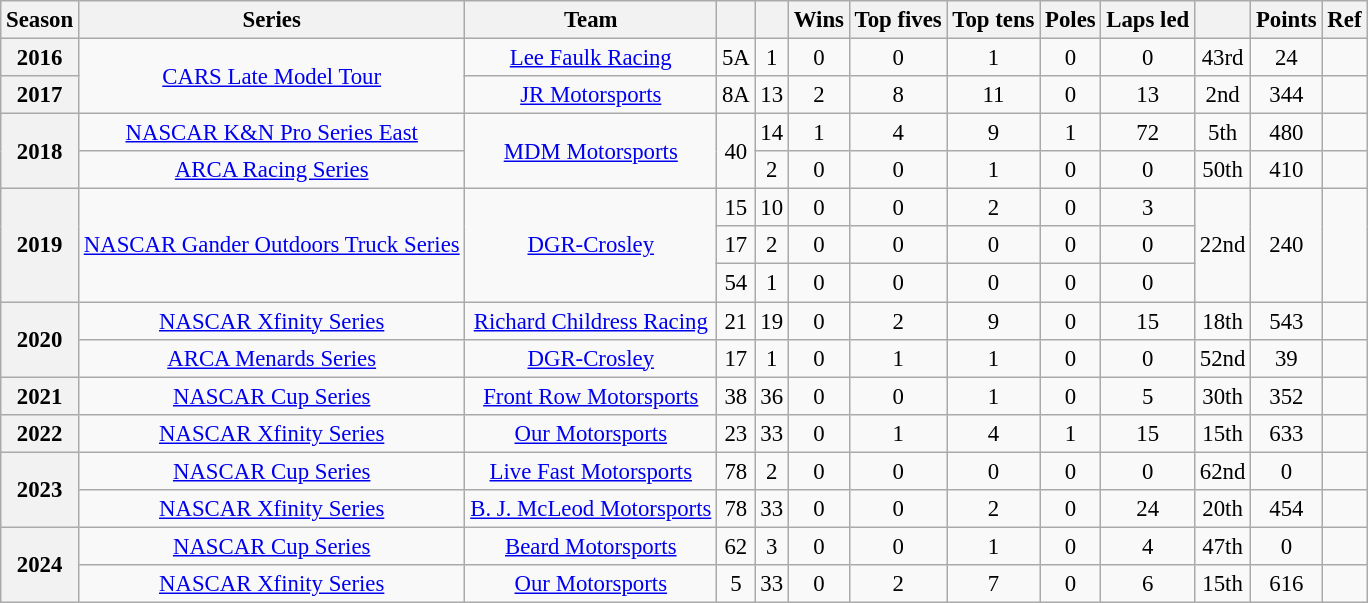<table class="wikitable" style="text-align:center; font-size:95%;">
<tr>
<th scope="col">Season</th>
<th scope="col">Series</th>
<th scope="col">Team</th>
<th scope="col"></th>
<th scope="col"></th>
<th scope="col">Wins</th>
<th scope="col">Top fives</th>
<th scope="col">Top tens</th>
<th scope="col">Poles</th>
<th scope="col">Laps led</th>
<th scope="col"></th>
<th scope="col">Points</th>
<th scope="col">Ref</th>
</tr>
<tr>
<th scope="row"><strong>2016</strong></th>
<td rowspan=2><a href='#'>CARS Late Model Tour</a></td>
<td><a href='#'>Lee Faulk Racing</a></td>
<td>5A</td>
<td>1</td>
<td>0</td>
<td>0</td>
<td>1</td>
<td>0</td>
<td>0</td>
<td>43rd</td>
<td>24</td>
<td></td>
</tr>
<tr>
<th scope="row"><strong>2017</strong></th>
<td><a href='#'>JR Motorsports</a></td>
<td>8A</td>
<td>13</td>
<td>2</td>
<td>8</td>
<td>11</td>
<td>0</td>
<td>13</td>
<td>2nd</td>
<td>344</td>
<td></td>
</tr>
<tr>
<th scope="row" rowspan=2><strong>2018</strong></th>
<td><a href='#'>NASCAR K&N Pro Series East</a></td>
<td rowspan=2><a href='#'>MDM Motorsports</a></td>
<td rowspan=2>40</td>
<td>14</td>
<td>1</td>
<td>4</td>
<td>9</td>
<td>1</td>
<td>72</td>
<td>5th</td>
<td>480</td>
<td></td>
</tr>
<tr>
<td><a href='#'>ARCA Racing Series</a></td>
<td>2</td>
<td>0</td>
<td>0</td>
<td>1</td>
<td>0</td>
<td>0</td>
<td>50th</td>
<td>410</td>
<td></td>
</tr>
<tr>
<th scope="row" rowspan=3><strong>2019</strong></th>
<td rowspan=3><a href='#'>NASCAR Gander Outdoors Truck Series</a></td>
<td rowspan=3><a href='#'>DGR-Crosley</a></td>
<td>15</td>
<td>10</td>
<td>0</td>
<td>0</td>
<td>2</td>
<td>0</td>
<td>3</td>
<td rowspan=3>22nd</td>
<td rowspan=3>240</td>
<td rowspan=3></td>
</tr>
<tr>
<td>17</td>
<td>2</td>
<td>0</td>
<td>0</td>
<td>0</td>
<td>0</td>
<td>0</td>
</tr>
<tr>
<td>54</td>
<td>1</td>
<td>0</td>
<td>0</td>
<td>0</td>
<td>0</td>
<td>0</td>
</tr>
<tr>
<th scope="row" rowspan=2><strong>2020</strong></th>
<td><a href='#'>NASCAR Xfinity Series</a></td>
<td><a href='#'>Richard Childress Racing</a></td>
<td>21</td>
<td>19</td>
<td>0</td>
<td>2</td>
<td>9</td>
<td>0</td>
<td>15</td>
<td>18th</td>
<td>543</td>
<td></td>
</tr>
<tr>
<td><a href='#'>ARCA Menards Series</a></td>
<td><a href='#'>DGR-Crosley</a></td>
<td>17</td>
<td>1</td>
<td>0</td>
<td>1</td>
<td>1</td>
<td>0</td>
<td>0</td>
<td>52nd</td>
<td>39</td>
<td></td>
</tr>
<tr>
<th scope="row"><strong>2021</strong></th>
<td><a href='#'>NASCAR Cup Series</a></td>
<td><a href='#'>Front Row Motorsports</a></td>
<td>38</td>
<td>36</td>
<td>0</td>
<td>0</td>
<td>1</td>
<td>0</td>
<td>5</td>
<td>30th</td>
<td>352</td>
<td></td>
</tr>
<tr>
<th scope="row"><strong>2022</strong></th>
<td><a href='#'>NASCAR Xfinity Series</a></td>
<td><a href='#'>Our Motorsports</a></td>
<td>23</td>
<td>33</td>
<td>0</td>
<td>1</td>
<td>4</td>
<td>1</td>
<td>15</td>
<td>15th</td>
<td>633</td>
<td></td>
</tr>
<tr>
<th rowspan=2>2023</th>
<td><a href='#'>NASCAR Cup Series</a></td>
<td><a href='#'>Live Fast Motorsports</a></td>
<td>78</td>
<td>2</td>
<td>0</td>
<td>0</td>
<td>0</td>
<td>0</td>
<td>0</td>
<td>62nd</td>
<td>0</td>
<td></td>
</tr>
<tr>
<td><a href='#'>NASCAR Xfinity Series</a></td>
<td><a href='#'>B. J. McLeod Motorsports</a></td>
<td>78</td>
<td>33</td>
<td>0</td>
<td>0</td>
<td>2</td>
<td>0</td>
<td>24</td>
<td>20th</td>
<td>454</td>
<td></td>
</tr>
<tr>
<th rowspan=2>2024</th>
<td><a href='#'>NASCAR Cup Series</a></td>
<td><a href='#'>Beard Motorsports</a></td>
<td>62</td>
<td>3</td>
<td>0</td>
<td>0</td>
<td>1</td>
<td>0</td>
<td>4</td>
<td>47th</td>
<td>0</td>
<td></td>
</tr>
<tr>
<td><a href='#'>NASCAR Xfinity Series</a></td>
<td><a href='#'>Our Motorsports</a></td>
<td>5</td>
<td>33</td>
<td>0</td>
<td>2</td>
<td>7</td>
<td>0</td>
<td>6</td>
<td>15th</td>
<td>616</td>
<td></td>
</tr>
</table>
